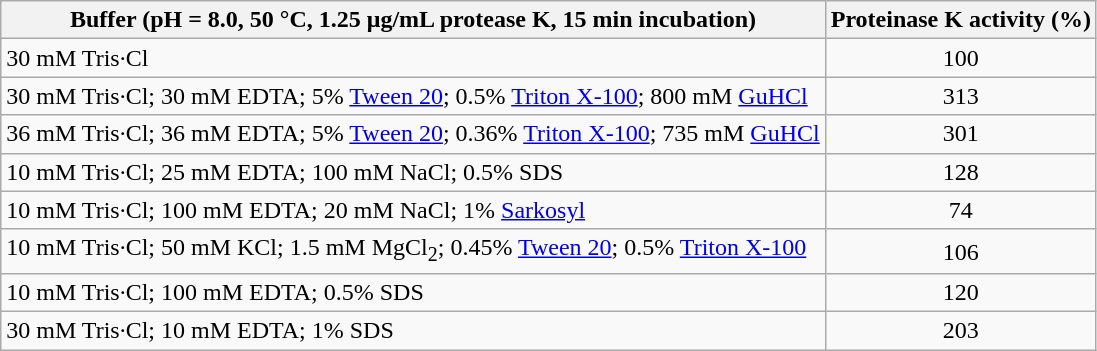<table class="wikitable">
<tr>
<th>Buffer (pH = 8.0, 50 °C, 1.25 μg/mL protease K, 15 min incubation)</th>
<th>Proteinase K activity (%)</th>
</tr>
<tr>
<td>30 mM Tris·Cl</td>
<td align="center">100</td>
</tr>
<tr>
<td>30 mM Tris·Cl; 30 mM EDTA; 5% <a href='#'>Tween 20</a>; 0.5% <a href='#'>Triton X-100</a>; 800 mM <a href='#'>GuHCl</a></td>
<td align="center">313</td>
</tr>
<tr>
<td>36 mM Tris·Cl; 36 mM EDTA; 5% <a href='#'>Tween 20</a>; 0.36% <a href='#'>Triton X-100</a>; 735 mM <a href='#'>GuHCl</a></td>
<td align="center">301</td>
</tr>
<tr>
<td>10 mM Tris·Cl; 25 mM EDTA; 100 mM NaCl; 0.5% SDS</td>
<td align="center">128</td>
</tr>
<tr>
<td>10 mM Tris·Cl; 100 mM EDTA; 20 mM NaCl; 1% <a href='#'>Sarkosyl</a></td>
<td align="center">74</td>
</tr>
<tr>
<td>10 mM Tris·Cl; 50 mM KCl; 1.5 mM MgCl<sub>2</sub>; 0.45% <a href='#'>Tween 20</a>; 0.5% <a href='#'>Triton X-100</a></td>
<td align="center">106</td>
</tr>
<tr>
<td>10 mM Tris·Cl; 100 mM EDTA; 0.5% SDS</td>
<td align="center">120</td>
</tr>
<tr>
<td>30 mM Tris·Cl; 10 mM EDTA; 1% SDS</td>
<td align="center">203</td>
</tr>
</table>
